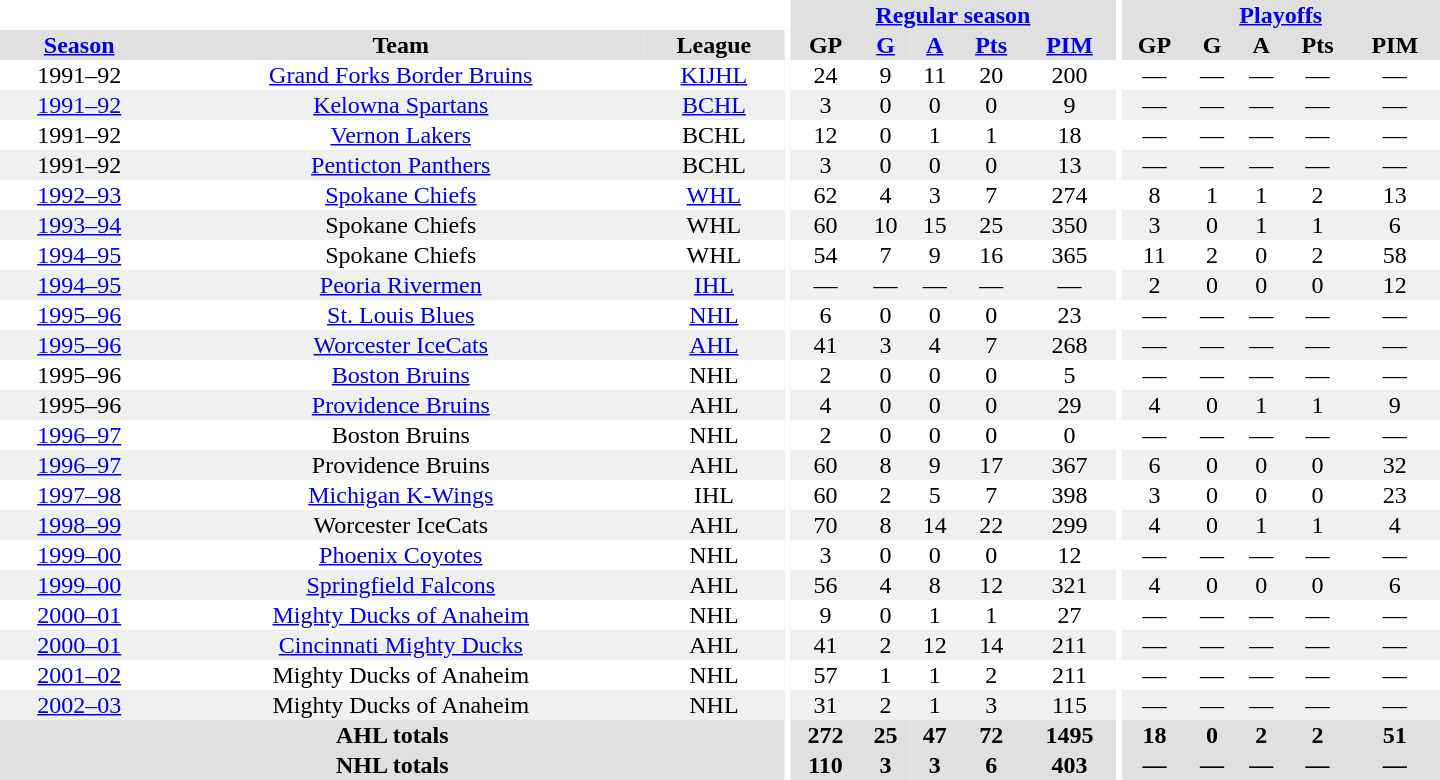<table border="0" cellpadding="1" cellspacing="0" style="text-align:center; width:60em">
<tr bgcolor="#e0e0e0">
<th colspan="3" bgcolor="#ffffff"></th>
<th rowspan="100" bgcolor="#ffffff"></th>
<th colspan="5"><a href='#'>Regular season</a></th>
<th rowspan="100" bgcolor="#ffffff"></th>
<th colspan="5"><a href='#'>Playoffs</a></th>
</tr>
<tr bgcolor="#e0e0e0">
<th><a href='#'>Season</a></th>
<th>Team</th>
<th>League</th>
<th>GP</th>
<th><a href='#'>G</a></th>
<th><a href='#'>A</a></th>
<th><a href='#'>Pts</a></th>
<th><a href='#'>PIM</a></th>
<th>GP</th>
<th>G</th>
<th>A</th>
<th>Pts</th>
<th>PIM</th>
</tr>
<tr>
<td>1991–92</td>
<td><a href='#'>Grand Forks Border Bruins</a></td>
<td><a href='#'>KIJHL</a></td>
<td>24</td>
<td>9</td>
<td>11</td>
<td>20</td>
<td>200</td>
<td>—</td>
<td>—</td>
<td>—</td>
<td>—</td>
<td>—</td>
</tr>
<tr bgcolor="#f0f0f0">
<td><a href='#'>1991–92</a></td>
<td><a href='#'>Kelowna Spartans</a></td>
<td><a href='#'>BCHL</a></td>
<td>3</td>
<td>0</td>
<td>0</td>
<td>0</td>
<td>9</td>
<td>—</td>
<td>—</td>
<td>—</td>
<td>—</td>
<td>—</td>
</tr>
<tr>
<td>1991–92</td>
<td><a href='#'>Vernon Lakers</a></td>
<td>BCHL</td>
<td>12</td>
<td>0</td>
<td>1</td>
<td>1</td>
<td>18</td>
<td>—</td>
<td>—</td>
<td>—</td>
<td>—</td>
<td>—</td>
</tr>
<tr bgcolor="#f0f0f0">
<td>1991–92</td>
<td><a href='#'>Penticton Panthers</a></td>
<td>BCHL</td>
<td>3</td>
<td>0</td>
<td>0</td>
<td>0</td>
<td>13</td>
<td>—</td>
<td>—</td>
<td>—</td>
<td>—</td>
<td>—</td>
</tr>
<tr>
<td><a href='#'>1992–93</a></td>
<td><a href='#'>Spokane Chiefs</a></td>
<td><a href='#'>WHL</a></td>
<td>62</td>
<td>4</td>
<td>3</td>
<td>7</td>
<td>274</td>
<td>8</td>
<td>1</td>
<td>1</td>
<td>2</td>
<td>13</td>
</tr>
<tr bgcolor="#f0f0f0">
<td><a href='#'>1993–94</a></td>
<td>Spokane Chiefs</td>
<td>WHL</td>
<td>60</td>
<td>10</td>
<td>15</td>
<td>25</td>
<td>350</td>
<td>3</td>
<td>0</td>
<td>1</td>
<td>1</td>
<td>6</td>
</tr>
<tr>
<td><a href='#'>1994–95</a></td>
<td>Spokane Chiefs</td>
<td>WHL</td>
<td>54</td>
<td>7</td>
<td>9</td>
<td>16</td>
<td>365</td>
<td>11</td>
<td>2</td>
<td>0</td>
<td>2</td>
<td>58</td>
</tr>
<tr bgcolor="#f0f0f0">
<td><a href='#'>1994–95</a></td>
<td><a href='#'>Peoria Rivermen</a></td>
<td><a href='#'>IHL</a></td>
<td>—</td>
<td>—</td>
<td>—</td>
<td>—</td>
<td>—</td>
<td>2</td>
<td>0</td>
<td>0</td>
<td>0</td>
<td>12</td>
</tr>
<tr>
<td><a href='#'>1995–96</a></td>
<td><a href='#'>St. Louis Blues</a></td>
<td><a href='#'>NHL</a></td>
<td>6</td>
<td>0</td>
<td>0</td>
<td>0</td>
<td>23</td>
<td>—</td>
<td>—</td>
<td>—</td>
<td>—</td>
<td>—</td>
</tr>
<tr bgcolor="#f0f0f0">
<td><a href='#'>1995–96</a></td>
<td><a href='#'>Worcester IceCats</a></td>
<td><a href='#'>AHL</a></td>
<td>41</td>
<td>3</td>
<td>4</td>
<td>7</td>
<td>268</td>
<td>—</td>
<td>—</td>
<td>—</td>
<td>—</td>
<td>—</td>
</tr>
<tr>
<td>1995–96</td>
<td><a href='#'>Boston Bruins</a></td>
<td>NHL</td>
<td>2</td>
<td>0</td>
<td>0</td>
<td>0</td>
<td>5</td>
<td>—</td>
<td>—</td>
<td>—</td>
<td>—</td>
<td>—</td>
</tr>
<tr bgcolor="#f0f0f0">
<td>1995–96</td>
<td><a href='#'>Providence Bruins</a></td>
<td>AHL</td>
<td>4</td>
<td>0</td>
<td>0</td>
<td>0</td>
<td>29</td>
<td>4</td>
<td>0</td>
<td>1</td>
<td>1</td>
<td>9</td>
</tr>
<tr>
<td><a href='#'>1996–97</a></td>
<td>Boston Bruins</td>
<td>NHL</td>
<td>2</td>
<td>0</td>
<td>0</td>
<td>0</td>
<td>0</td>
<td>—</td>
<td>—</td>
<td>—</td>
<td>—</td>
<td>—</td>
</tr>
<tr bgcolor="#f0f0f0">
<td><a href='#'>1996–97</a></td>
<td>Providence Bruins</td>
<td>AHL</td>
<td>60</td>
<td>8</td>
<td>9</td>
<td>17</td>
<td>367</td>
<td>6</td>
<td>0</td>
<td>0</td>
<td>0</td>
<td>32</td>
</tr>
<tr>
<td><a href='#'>1997–98</a></td>
<td><a href='#'>Michigan K-Wings</a></td>
<td>IHL</td>
<td>60</td>
<td>2</td>
<td>5</td>
<td>7</td>
<td>398</td>
<td>3</td>
<td>0</td>
<td>0</td>
<td>0</td>
<td>23</td>
</tr>
<tr bgcolor="#f0f0f0">
<td><a href='#'>1998–99</a></td>
<td>Worcester IceCats</td>
<td>AHL</td>
<td>70</td>
<td>8</td>
<td>14</td>
<td>22</td>
<td>299</td>
<td>4</td>
<td>0</td>
<td>1</td>
<td>1</td>
<td>4</td>
</tr>
<tr>
<td><a href='#'>1999–00</a></td>
<td><a href='#'>Phoenix Coyotes</a></td>
<td>NHL</td>
<td>3</td>
<td>0</td>
<td>0</td>
<td>0</td>
<td>12</td>
<td>—</td>
<td>—</td>
<td>—</td>
<td>—</td>
<td>—</td>
</tr>
<tr bgcolor="#f0f0f0">
<td><a href='#'>1999–00</a></td>
<td><a href='#'>Springfield Falcons</a></td>
<td>AHL</td>
<td>56</td>
<td>4</td>
<td>8</td>
<td>12</td>
<td>321</td>
<td>4</td>
<td>0</td>
<td>0</td>
<td>0</td>
<td>6</td>
</tr>
<tr>
<td><a href='#'>2000–01</a></td>
<td><a href='#'>Mighty Ducks of Anaheim</a></td>
<td>NHL</td>
<td>9</td>
<td>0</td>
<td>1</td>
<td>1</td>
<td>27</td>
<td>—</td>
<td>—</td>
<td>—</td>
<td>—</td>
<td>—</td>
</tr>
<tr bgcolor="#f0f0f0">
<td><a href='#'>2000–01</a></td>
<td><a href='#'>Cincinnati Mighty Ducks</a></td>
<td>AHL</td>
<td>41</td>
<td>2</td>
<td>12</td>
<td>14</td>
<td>211</td>
<td>—</td>
<td>—</td>
<td>—</td>
<td>—</td>
<td>—</td>
</tr>
<tr>
<td><a href='#'>2001–02</a></td>
<td>Mighty Ducks of Anaheim</td>
<td>NHL</td>
<td>57</td>
<td>1</td>
<td>1</td>
<td>2</td>
<td>211</td>
<td>—</td>
<td>—</td>
<td>—</td>
<td>—</td>
<td>—</td>
</tr>
<tr bgcolor="#f0f0f0">
<td><a href='#'>2002–03</a></td>
<td>Mighty Ducks of Anaheim</td>
<td>NHL</td>
<td>31</td>
<td>2</td>
<td>1</td>
<td>3</td>
<td>115</td>
<td>—</td>
<td>—</td>
<td>—</td>
<td>—</td>
<td>—</td>
</tr>
<tr bgcolor="#e0e0e0">
<th colspan="3">AHL totals</th>
<th>272</th>
<th>25</th>
<th>47</th>
<th>72</th>
<th>1495</th>
<th>18</th>
<th>0</th>
<th>2</th>
<th>2</th>
<th>51</th>
</tr>
<tr bgcolor="#e0e0e0">
<th colspan="3">NHL totals</th>
<th>110</th>
<th>3</th>
<th>3</th>
<th>6</th>
<th>403</th>
<th>—</th>
<th>—</th>
<th>—</th>
<th>—</th>
<th>—</th>
</tr>
</table>
